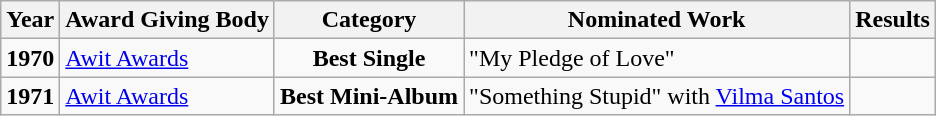<table class="wikitable">
<tr>
<th>Year</th>
<th>Award Giving Body</th>
<th>Category</th>
<th>Nominated Work</th>
<th>Results</th>
</tr>
<tr>
<td><strong>1970</strong></td>
<td><a href='#'>Awit Awards</a></td>
<td align=center><strong>Best Single</strong></td>
<td>"My Pledge of Love"</td>
<td></td>
</tr>
<tr>
<td><strong>1971</strong></td>
<td><a href='#'>Awit Awards</a></td>
<td><strong>Best Mini-Album</strong></td>
<td align=center>"Something Stupid" with <a href='#'>Vilma Santos</a></td>
<td></td>
</tr>
</table>
